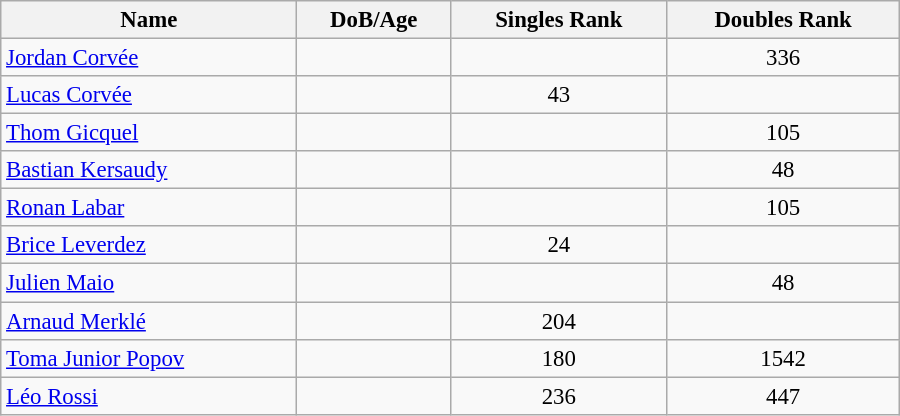<table class="wikitable"  style="width:600px; font-size:95%;">
<tr>
<th align="left">Name</th>
<th align="left">DoB/Age</th>
<th align="left">Singles Rank</th>
<th align="left">Doubles Rank</th>
</tr>
<tr>
<td><a href='#'>Jordan Corvée</a></td>
<td></td>
<td align="center"></td>
<td align="center">336</td>
</tr>
<tr>
<td><a href='#'>Lucas Corvée</a></td>
<td></td>
<td align="center">43</td>
<td align="center"></td>
</tr>
<tr>
<td><a href='#'>Thom Gicquel</a></td>
<td></td>
<td align="center"></td>
<td align="center">105</td>
</tr>
<tr>
<td><a href='#'>Bastian Kersaudy</a></td>
<td></td>
<td align="center"></td>
<td align="center">48</td>
</tr>
<tr>
<td><a href='#'>Ronan Labar</a></td>
<td></td>
<td align="center"></td>
<td align="center">105</td>
</tr>
<tr>
<td><a href='#'>Brice Leverdez</a></td>
<td></td>
<td align="center">24</td>
<td align="center"></td>
</tr>
<tr>
<td><a href='#'>Julien Maio</a></td>
<td></td>
<td align="center"></td>
<td align="center">48</td>
</tr>
<tr>
<td><a href='#'>Arnaud Merklé</a></td>
<td></td>
<td align="center">204</td>
<td align="center"></td>
</tr>
<tr>
<td><a href='#'>Toma Junior Popov</a></td>
<td></td>
<td align="center">180</td>
<td align="center">1542</td>
</tr>
<tr>
<td><a href='#'>Léo Rossi</a></td>
<td></td>
<td align="center">236</td>
<td align="center">447</td>
</tr>
</table>
